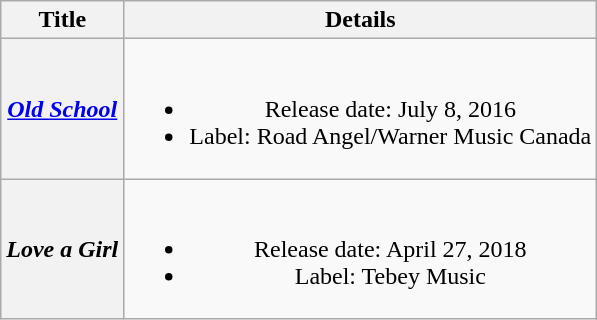<table class="wikitable plainrowheaders" style="text-align:center;">
<tr>
<th scope="col">Title</th>
<th scope="col">Details</th>
</tr>
<tr>
<th scope="row"><em><a href='#'>Old School</a></em></th>
<td><br><ul><li>Release date: July 8, 2016</li><li>Label: Road Angel/Warner Music Canada</li></ul></td>
</tr>
<tr>
<th scope="row"><em>Love a Girl</em></th>
<td><br><ul><li>Release date: April 27, 2018</li><li>Label: Tebey Music</li></ul></td>
</tr>
</table>
